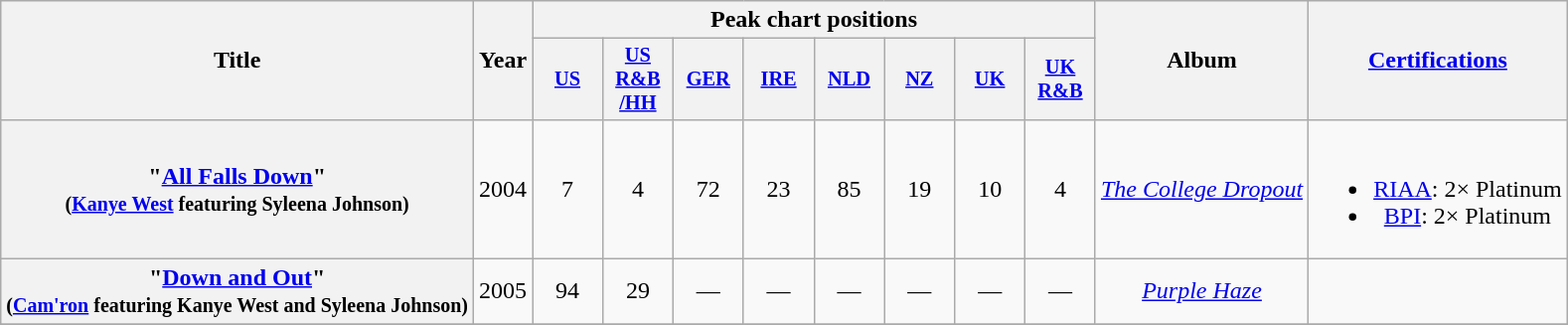<table class="wikitable plainrowheaders" style="text-align:center;" border="1">
<tr>
<th scope="col" rowspan="2">Title</th>
<th scope="col" rowspan="2">Year</th>
<th ! scope="col" colspan="8">Peak chart positions</th>
<th scope="col" rowspan="2">Album</th>
<th scope="col" rowspan="2"><a href='#'>Certifications</a></th>
</tr>
<tr>
<th scope="col" style="width:3em;font-size:85%;"><a href='#'>US</a><br></th>
<th scope="col" style="width:3em;font-size:85%;"><a href='#'>US<br>R&B<br>/HH</a><br></th>
<th scope="col" style="width:3em;font-size:85%;"><a href='#'>GER</a><br></th>
<th scope="col" style="width:3em;font-size:85%;"><a href='#'>IRE</a><br></th>
<th scope="col" style="width:3em;font-size:85%;"><a href='#'>NLD</a><br></th>
<th scope="col" style="width:3em;font-size:85%;"><a href='#'>NZ</a><br></th>
<th scope="col" style="width:3em;font-size:85%;"><a href='#'>UK</a><br></th>
<th scope="col" style="width:3em;font-size:85%;"><a href='#'>UK<br>R&B</a><br></th>
</tr>
<tr>
<th scope="row">"<a href='#'>All Falls Down</a>" <br> <small>(<a href='#'>Kanye West</a> featuring Syleena Johnson)</small></th>
<td align="center">2004</td>
<td align="center">7</td>
<td align="center">4</td>
<td align="center">72</td>
<td align="center">23</td>
<td align="center">85</td>
<td align="center">19</td>
<td align="center">10</td>
<td align="center">4</td>
<td><em><a href='#'>The College Dropout</a></em></td>
<td><br><ul><li><a href='#'>RIAA</a>: 2× Platinum</li><li><a href='#'>BPI</a>: 2× Platinum</li></ul></td>
</tr>
<tr>
<th scope="row">"<a href='#'>Down and Out</a>" <br> <small>(<a href='#'>Cam'ron</a> featuring Kanye West and Syleena Johnson)</small></th>
<td align="center">2005</td>
<td align="center">94</td>
<td align="center">29</td>
<td align="center">—</td>
<td align="center">—</td>
<td align="center">—</td>
<td align="center">—</td>
<td align="center">—</td>
<td align="center">—</td>
<td><em><a href='#'>Purple Haze</a></em></td>
<td></td>
</tr>
<tr>
</tr>
</table>
